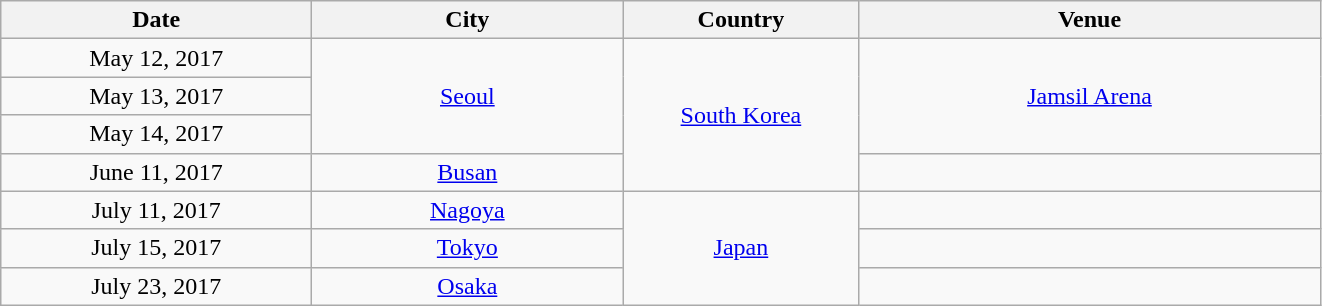<table class="wikitable" style="text-align:center;">
<tr>
<th width="200">Date</th>
<th width="200">City</th>
<th width="150">Country</th>
<th width="300">Venue</th>
</tr>
<tr>
<td>May 12, 2017</td>
<td rowspan="3"><a href='#'>Seoul</a></td>
<td rowspan="4"><a href='#'>South Korea</a></td>
<td rowspan="3"><a href='#'>Jamsil Arena</a></td>
</tr>
<tr>
<td>May 13, 2017</td>
</tr>
<tr>
<td>May 14, 2017</td>
</tr>
<tr>
<td>June 11, 2017</td>
<td><a href='#'>Busan</a></td>
<td></td>
</tr>
<tr>
<td>July 11, 2017</td>
<td><a href='#'>Nagoya</a></td>
<td rowspan="3"><a href='#'>Japan</a></td>
<td></td>
</tr>
<tr>
<td>July 15, 2017</td>
<td><a href='#'>Tokyo</a></td>
<td></td>
</tr>
<tr>
<td>July 23, 2017</td>
<td><a href='#'>Osaka</a></td>
<td></td>
</tr>
</table>
